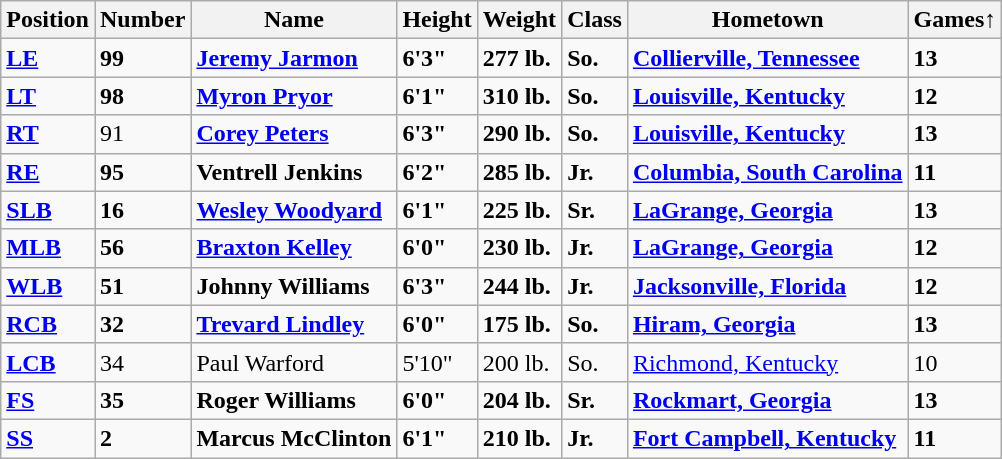<table class="wikitable">
<tr>
<th><strong>Position</strong></th>
<th><strong>Number</strong></th>
<th><strong>Name</strong></th>
<th><strong>Height</strong></th>
<th><strong>Weight</strong></th>
<th><strong>Class</strong></th>
<th><strong>Hometown</strong></th>
<th><strong>Games↑</strong></th>
</tr>
<tr>
<td><strong><a href='#'>LE</a></strong></td>
<td><strong>99</strong></td>
<td><strong><a href='#'>Jeremy Jarmon</a></strong></td>
<td><strong>6'3"</strong></td>
<td><strong>277 lb.</strong></td>
<td><strong>So.</strong></td>
<td><strong><a href='#'>Collierville, Tennessee</a></strong></td>
<td><strong>13</strong></td>
</tr>
<tr>
<td><strong><a href='#'>LT</a></strong></td>
<td><strong>98</strong></td>
<td><strong><a href='#'>Myron Pryor</a></strong></td>
<td><strong>6'1"</strong></td>
<td><strong>310 lb.</strong></td>
<td><strong>So.</strong></td>
<td><strong><a href='#'>Louisville, Kentucky</a></strong></td>
<td><strong>12</strong></td>
</tr>
<tr>
<td><strong><a href='#'>RT</a></strong></td>
<td>91</td>
<td><strong><a href='#'>Corey Peters</a></strong></td>
<td><strong>6'3"</strong></td>
<td><strong>290 lb.</strong></td>
<td><strong>So.</strong></td>
<td><strong><a href='#'>Louisville, Kentucky</a></strong></td>
<td><strong>13</strong></td>
</tr>
<tr>
<td><strong><a href='#'>RE</a></strong></td>
<td><strong>95</strong></td>
<td><strong>Ventrell Jenkins</strong></td>
<td><strong>6'2"</strong></td>
<td><strong>285 lb.</strong></td>
<td><strong>Jr.</strong></td>
<td><strong><a href='#'>Columbia, South Carolina</a></strong></td>
<td><strong>11</strong></td>
</tr>
<tr>
<td><strong><a href='#'>SLB</a></strong></td>
<td><strong>16</strong></td>
<td><strong><a href='#'>Wesley Woodyard</a></strong></td>
<td><strong>6'1"</strong></td>
<td><strong>225 lb.</strong></td>
<td><strong>Sr.</strong></td>
<td><strong><a href='#'>LaGrange, Georgia</a></strong></td>
<td><strong>13</strong></td>
</tr>
<tr>
<td><strong><a href='#'>MLB</a></strong></td>
<td><strong>56</strong></td>
<td><strong><a href='#'>Braxton Kelley</a></strong></td>
<td><strong>6'0"</strong></td>
<td><strong>230 lb.</strong></td>
<td><strong>Jr.</strong></td>
<td><strong><a href='#'>LaGrange, Georgia</a></strong></td>
<td><strong>12</strong></td>
</tr>
<tr>
<td><strong><a href='#'>WLB</a></strong></td>
<td><strong>51</strong></td>
<td><strong>Johnny Williams</strong></td>
<td><strong>6'3"</strong></td>
<td><strong>244 lb.</strong></td>
<td><strong>Jr.</strong></td>
<td><strong><a href='#'>Jacksonville, Florida</a></strong></td>
<td><strong>12</strong></td>
</tr>
<tr>
<td><strong><a href='#'>RCB</a></strong></td>
<td><strong>32</strong></td>
<td><strong><a href='#'>Trevard Lindley</a></strong></td>
<td><strong>6'0"</strong></td>
<td><strong>175 lb.</strong></td>
<td><strong>So.</strong></td>
<td><strong><a href='#'>Hiram, Georgia</a></strong></td>
<td><strong>13</strong></td>
</tr>
<tr>
<td><strong><a href='#'>LCB</a></strong></td>
<td>34</td>
<td>Paul Warford</td>
<td>5'10"</td>
<td>200 lb.</td>
<td>So.</td>
<td><a href='#'>Richmond, Kentucky</a></td>
<td>10</td>
</tr>
<tr>
<td><strong><a href='#'>FS</a></strong></td>
<td><strong>35</strong></td>
<td><strong>Roger Williams</strong></td>
<td><strong>6'0"</strong></td>
<td><strong>204 lb.</strong></td>
<td><strong>Sr.</strong></td>
<td><strong><a href='#'>Rockmart, Georgia</a></strong></td>
<td><strong>13</strong></td>
</tr>
<tr>
<td><strong><a href='#'>SS</a></strong></td>
<td><strong>2</strong></td>
<td><strong>Marcus McClinton</strong></td>
<td><strong>6'1"</strong></td>
<td><strong>210 lb.</strong></td>
<td><strong>Jr.</strong></td>
<td><strong><a href='#'>Fort Campbell, Kentucky</a></strong></td>
<td><strong>11</strong></td>
</tr>
</table>
